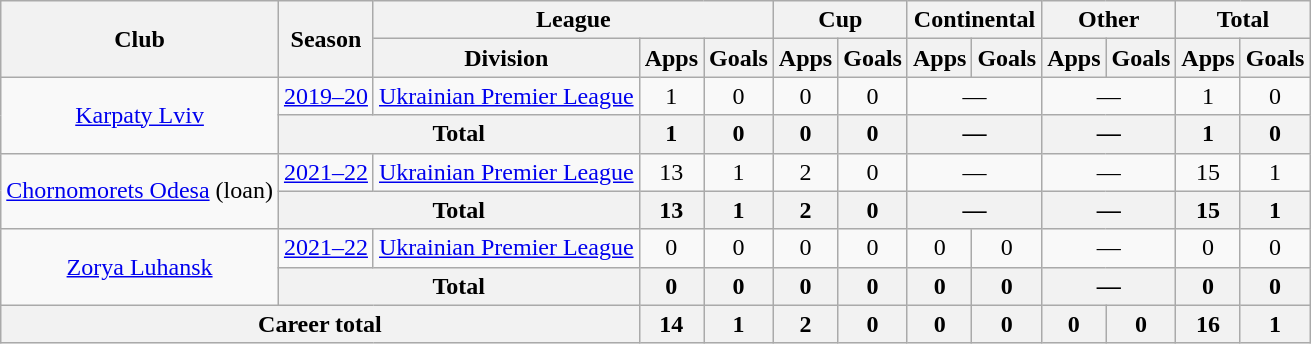<table class="wikitable" style="text-align:center">
<tr>
<th rowspan="2">Club</th>
<th rowspan="2">Season</th>
<th colspan="3">League</th>
<th colspan="2">Cup</th>
<th colspan="2">Continental</th>
<th colspan="2">Other</th>
<th colspan="2">Total</th>
</tr>
<tr>
<th>Division</th>
<th>Apps</th>
<th>Goals</th>
<th>Apps</th>
<th>Goals</th>
<th>Apps</th>
<th>Goals</th>
<th>Apps</th>
<th>Goals</th>
<th>Apps</th>
<th>Goals</th>
</tr>
<tr>
<td rowspan="2"><a href='#'>Karpaty Lviv</a></td>
<td><a href='#'>2019–20</a></td>
<td><a href='#'>Ukrainian Premier League</a></td>
<td>1</td>
<td>0</td>
<td>0</td>
<td>0</td>
<td colspan="2">—</td>
<td colspan="2">—</td>
<td>1</td>
<td>0</td>
</tr>
<tr>
<th colspan="2">Total</th>
<th>1</th>
<th>0</th>
<th>0</th>
<th>0</th>
<th colspan="2">—</th>
<th colspan="2">—</th>
<th>1</th>
<th>0</th>
</tr>
<tr>
<td rowspan="2"><a href='#'>Chornomorets Odesa</a> (loan)</td>
<td><a href='#'>2021–22</a></td>
<td><a href='#'>Ukrainian Premier League</a></td>
<td>13</td>
<td>1</td>
<td>2</td>
<td>0</td>
<td colspan="2">—</td>
<td colspan="2">—</td>
<td>15</td>
<td>1</td>
</tr>
<tr>
<th colspan="2">Total</th>
<th>13</th>
<th>1</th>
<th>2</th>
<th>0</th>
<th colspan="2">—</th>
<th colspan="2">—</th>
<th>15</th>
<th>1</th>
</tr>
<tr>
<td rowspan="2"><a href='#'>Zorya Luhansk</a></td>
<td><a href='#'>2021–22</a></td>
<td><a href='#'>Ukrainian Premier League</a></td>
<td>0</td>
<td>0</td>
<td>0</td>
<td>0</td>
<td>0</td>
<td>0</td>
<td colspan="2">—</td>
<td>0</td>
<td>0</td>
</tr>
<tr>
<th colspan="2">Total</th>
<th>0</th>
<th>0</th>
<th>0</th>
<th>0</th>
<th>0</th>
<th>0</th>
<th colspan="2">—</th>
<th>0</th>
<th>0</th>
</tr>
<tr>
<th colspan="3">Career total</th>
<th>14</th>
<th>1</th>
<th>2</th>
<th>0</th>
<th>0</th>
<th>0</th>
<th>0</th>
<th>0</th>
<th>16</th>
<th>1</th>
</tr>
</table>
